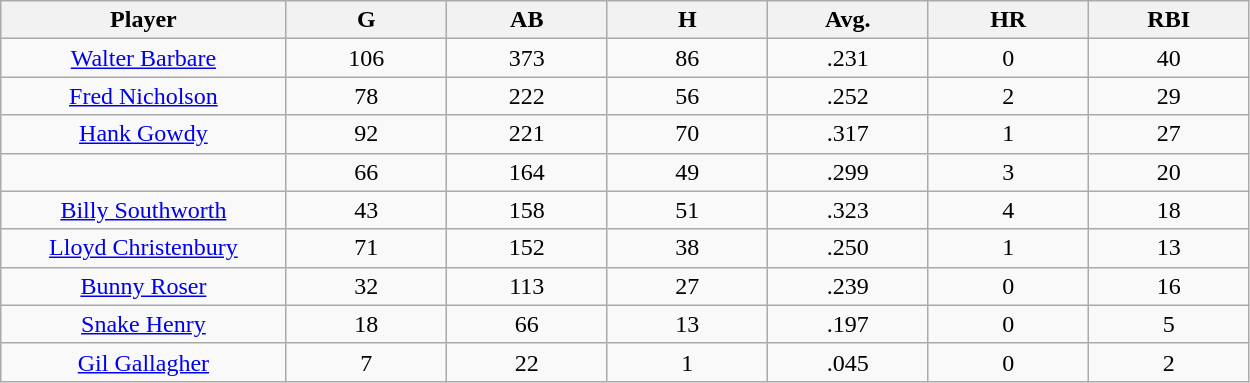<table class="wikitable sortable">
<tr>
<th bgcolor="#DDDDFF" width="16%">Player</th>
<th bgcolor="#DDDDFF" width="9%">G</th>
<th bgcolor="#DDDDFF" width="9%">AB</th>
<th bgcolor="#DDDDFF" width="9%">H</th>
<th bgcolor="#DDDDFF" width="9%">Avg.</th>
<th bgcolor="#DDDDFF" width="9%">HR</th>
<th bgcolor="#DDDDFF" width="9%">RBI</th>
</tr>
<tr align="center">
<td><a href='#'>Walter Barbare</a></td>
<td>106</td>
<td>373</td>
<td>86</td>
<td>.231</td>
<td>0</td>
<td>40</td>
</tr>
<tr align="center">
<td><a href='#'>Fred Nicholson</a></td>
<td>78</td>
<td>222</td>
<td>56</td>
<td>.252</td>
<td>2</td>
<td>29</td>
</tr>
<tr align="center">
<td><a href='#'>Hank Gowdy</a></td>
<td>92</td>
<td>221</td>
<td>70</td>
<td>.317</td>
<td>1</td>
<td>27</td>
</tr>
<tr align="center">
<td></td>
<td>66</td>
<td>164</td>
<td>49</td>
<td>.299</td>
<td>3</td>
<td>20</td>
</tr>
<tr align="center">
<td><a href='#'>Billy Southworth</a></td>
<td>43</td>
<td>158</td>
<td>51</td>
<td>.323</td>
<td>4</td>
<td>18</td>
</tr>
<tr align="center">
<td><a href='#'>Lloyd Christenbury</a></td>
<td>71</td>
<td>152</td>
<td>38</td>
<td>.250</td>
<td>1</td>
<td>13</td>
</tr>
<tr align="center">
<td><a href='#'>Bunny Roser</a></td>
<td>32</td>
<td>113</td>
<td>27</td>
<td>.239</td>
<td>0</td>
<td>16</td>
</tr>
<tr align="center">
<td><a href='#'>Snake Henry</a></td>
<td>18</td>
<td>66</td>
<td>13</td>
<td>.197</td>
<td>0</td>
<td>5</td>
</tr>
<tr align="center">
<td><a href='#'>Gil Gallagher</a></td>
<td>7</td>
<td>22</td>
<td>1</td>
<td>.045</td>
<td>0</td>
<td>2</td>
</tr>
</table>
